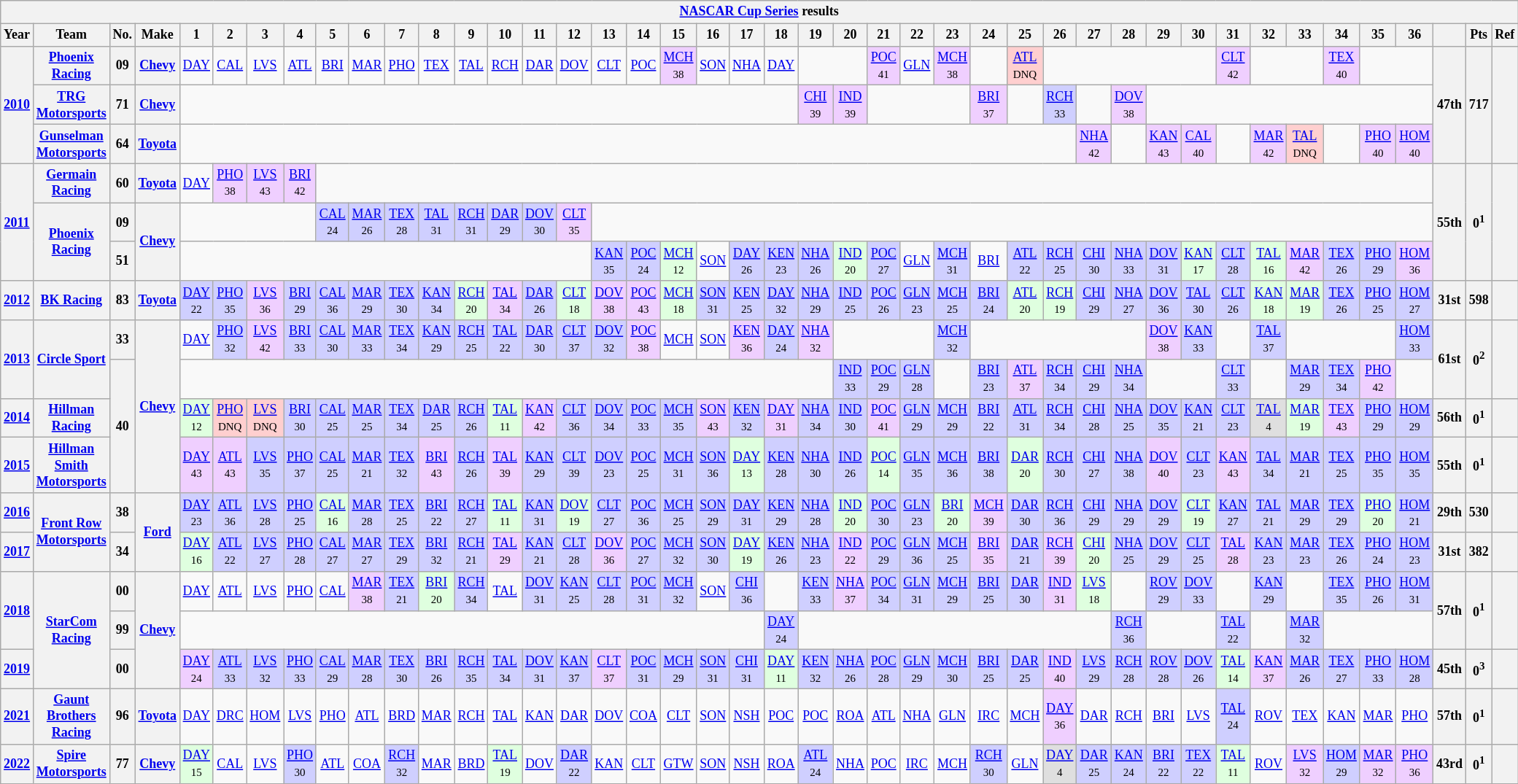<table class="wikitable" style="text-align:center; font-size:75%">
<tr>
<th colspan=45><a href='#'>NASCAR Cup Series</a> results</th>
</tr>
<tr>
<th>Year</th>
<th>Team</th>
<th>No.</th>
<th>Make</th>
<th>1</th>
<th>2</th>
<th>3</th>
<th>4</th>
<th>5</th>
<th>6</th>
<th>7</th>
<th>8</th>
<th>9</th>
<th>10</th>
<th>11</th>
<th>12</th>
<th>13</th>
<th>14</th>
<th>15</th>
<th>16</th>
<th>17</th>
<th>18</th>
<th>19</th>
<th>20</th>
<th>21</th>
<th>22</th>
<th>23</th>
<th>24</th>
<th>25</th>
<th>26</th>
<th>27</th>
<th>28</th>
<th>29</th>
<th>30</th>
<th>31</th>
<th>32</th>
<th>33</th>
<th>34</th>
<th>35</th>
<th>36</th>
<th></th>
<th>Pts</th>
<th>Ref</th>
</tr>
<tr>
<th rowspan=3><a href='#'>2010</a></th>
<th><a href='#'>Phoenix Racing</a></th>
<th>09</th>
<th><a href='#'>Chevy</a></th>
<td><a href='#'>DAY</a></td>
<td><a href='#'>CAL</a></td>
<td><a href='#'>LVS</a></td>
<td><a href='#'>ATL</a></td>
<td><a href='#'>BRI</a></td>
<td><a href='#'>MAR</a></td>
<td><a href='#'>PHO</a></td>
<td><a href='#'>TEX</a></td>
<td><a href='#'>TAL</a></td>
<td><a href='#'>RCH</a></td>
<td><a href='#'>DAR</a></td>
<td><a href='#'>DOV</a></td>
<td><a href='#'>CLT</a></td>
<td><a href='#'>POC</a></td>
<td style="background:#EFCFFF;"><a href='#'>MCH</a><br><small>38</small></td>
<td><a href='#'>SON</a></td>
<td><a href='#'>NHA</a></td>
<td><a href='#'>DAY</a></td>
<td colspan=2></td>
<td style="background:#EFCFFF;"><a href='#'>POC</a><br><small>41</small></td>
<td><a href='#'>GLN</a></td>
<td style="background:#EFCFFF;"><a href='#'>MCH</a><br><small>38</small></td>
<td></td>
<td style="background:#FFCFCF;"><a href='#'>ATL</a><br><small>DNQ</small></td>
<td colspan=5></td>
<td style="background:#EFCFFF;"><a href='#'>CLT</a><br><small>42</small></td>
<td colspan=2></td>
<td style="background:#EFCFFF;"><a href='#'>TEX</a><br><small>40</small></td>
<td colspan=2></td>
<th rowspan=3>47th</th>
<th rowspan=3>717</th>
<th rowspan=3></th>
</tr>
<tr>
<th><a href='#'>TRG Motorsports</a></th>
<th>71</th>
<th><a href='#'>Chevy</a></th>
<td colspan=18></td>
<td style="background:#EFCFFF;"><a href='#'>CHI</a><br><small>39</small></td>
<td style="background:#EFCFFF;"><a href='#'>IND</a><br><small>39</small></td>
<td colspan=3></td>
<td style="background:#EFCFFF;"><a href='#'>BRI</a><br><small>37</small></td>
<td></td>
<td style="background:#CFCFFF;"><a href='#'>RCH</a><br><small>33</small></td>
<td></td>
<td style="background:#EFCFFF;"><a href='#'>DOV</a><br><small>38</small></td>
<td colspan=8></td>
</tr>
<tr>
<th><a href='#'>Gunselman Motorsports</a></th>
<th>64</th>
<th><a href='#'>Toyota</a></th>
<td colspan=26></td>
<td style="background:#EFCFFF;"><a href='#'>NHA</a><br><small>42</small></td>
<td></td>
<td style="background:#EFCFFF;"><a href='#'>KAN</a><br><small>43</small></td>
<td style="background:#EFCFFF;"><a href='#'>CAL</a><br><small>40</small></td>
<td></td>
<td style="background:#EFCFFF;"><a href='#'>MAR</a><br><small>42</small></td>
<td style="background:#FFCFCF;"><a href='#'>TAL</a><br><small>DNQ</small></td>
<td></td>
<td style="background:#EFCFFF;"><a href='#'>PHO</a><br><small>40</small></td>
<td style="background:#EFCFFF;"><a href='#'>HOM</a><br><small>40</small></td>
</tr>
<tr>
<th rowspan=3><a href='#'>2011</a></th>
<th><a href='#'>Germain Racing</a></th>
<th>60</th>
<th><a href='#'>Toyota</a></th>
<td><a href='#'>DAY</a></td>
<td style="background:#EFCFFF;"><a href='#'>PHO</a><br><small>38</small></td>
<td style="background:#EFCFFF;"><a href='#'>LVS</a><br><small>43</small></td>
<td style="background:#EFCFFF;"><a href='#'>BRI</a><br><small>42</small></td>
<td colspan=32></td>
<th rowspan=3>55th</th>
<th rowspan=3>0<sup>1</sup></th>
<th rowspan=3></th>
</tr>
<tr>
<th rowspan=2><a href='#'>Phoenix Racing</a></th>
<th>09</th>
<th rowspan=2><a href='#'>Chevy</a></th>
<td colspan=4></td>
<td style="background:#CFCFFF;"><a href='#'>CAL</a><br><small>24</small></td>
<td style="background:#CFCFFF;"><a href='#'>MAR</a><br><small>26</small></td>
<td style="background:#CFCFFF;"><a href='#'>TEX</a><br><small>28</small></td>
<td style="background:#CFCFFF;"><a href='#'>TAL</a><br><small>31</small></td>
<td style="background:#CFCFFF;"><a href='#'>RCH</a><br><small>31</small></td>
<td style="background:#CFCFFF;"><a href='#'>DAR</a><br><small>29</small></td>
<td style="background:#CFCFFF;"><a href='#'>DOV</a><br><small>30</small></td>
<td style="background:#EFCFFF;"><a href='#'>CLT</a><br><small>35</small></td>
<td colspan=24></td>
</tr>
<tr>
<th>51</th>
<td colspan=12></td>
<td style="background:#CFCFFF;"><a href='#'>KAN</a><br><small>35</small></td>
<td style="background:#CFCFFF;"><a href='#'>POC</a><br><small>24</small></td>
<td style="background:#DFFFDF;"><a href='#'>MCH</a><br><small>12</small></td>
<td><a href='#'>SON</a></td>
<td style="background:#CFCFFF;"><a href='#'>DAY</a><br><small>26</small></td>
<td style="background:#CFCFFF;"><a href='#'>KEN</a><br><small>23</small></td>
<td style="background:#CFCFFF;"><a href='#'>NHA</a><br><small>26</small></td>
<td style="background:#DFFFDF;"><a href='#'>IND</a><br><small>20</small></td>
<td style="background:#CFCFFF;"><a href='#'>POC</a><br><small>27</small></td>
<td><a href='#'>GLN</a></td>
<td style="background:#CFCFFF;"><a href='#'>MCH</a><br><small>31</small></td>
<td><a href='#'>BRI</a></td>
<td style="background:#CFCFFF;"><a href='#'>ATL</a><br><small>22</small></td>
<td style="background:#CFCFFF;"><a href='#'>RCH</a><br><small>25</small></td>
<td style="background:#CFCFFF;"><a href='#'>CHI</a><br><small>30</small></td>
<td style="background:#CFCFFF;"><a href='#'>NHA</a><br><small>33</small></td>
<td style="background:#CFCFFF;"><a href='#'>DOV</a><br><small>31</small></td>
<td style="background:#DFFFDF;"><a href='#'>KAN</a><br><small>17</small></td>
<td style="background:#CFCFFF;"><a href='#'>CLT</a><br><small>28</small></td>
<td style="background:#DFFFDF;"><a href='#'>TAL</a><br><small>16</small></td>
<td style="background:#EFCFFF;"><a href='#'>MAR</a><br><small>42</small></td>
<td style="background:#CFCFFF;"><a href='#'>TEX</a><br><small>26</small></td>
<td style="background:#CFCFFF;"><a href='#'>PHO</a><br><small>29</small></td>
<td style="background:#EFCFFF;"><a href='#'>HOM</a><br><small>36</small></td>
</tr>
<tr>
<th><a href='#'>2012</a></th>
<th><a href='#'>BK Racing</a></th>
<th>83</th>
<th><a href='#'>Toyota</a></th>
<td style="background:#CFCFFF;"><a href='#'>DAY</a><br><small>22</small></td>
<td style="background:#CFCFFF;"><a href='#'>PHO</a><br><small>35</small></td>
<td style="background:#EFCFFF;"><a href='#'>LVS</a><br><small>36</small></td>
<td style="background:#CFCFFF;"><a href='#'>BRI</a><br><small>29</small></td>
<td style="background:#CFCFFF;"><a href='#'>CAL</a><br><small>36</small></td>
<td style="background:#CFCFFF;"><a href='#'>MAR</a><br><small>29</small></td>
<td style="background:#CFCFFF;"><a href='#'>TEX</a><br><small>30</small></td>
<td style="background:#CFCFFF;"><a href='#'>KAN</a><br><small>34</small></td>
<td style="background:#DFFFDF;"><a href='#'>RCH</a><br><small>20</small></td>
<td style="background:#EFCFFF;"><a href='#'>TAL</a><br><small>34</small></td>
<td style="background:#CFCFFF;"><a href='#'>DAR</a><br><small>26</small></td>
<td style="background:#DFFFDF;"><a href='#'>CLT</a><br><small>18</small></td>
<td style="background:#EFCFFF;"><a href='#'>DOV</a><br><small>38</small></td>
<td style="background:#EFCFFF;"><a href='#'>POC</a><br><small>43</small></td>
<td style="background:#DFFFDF;"><a href='#'>MCH</a><br><small>18</small></td>
<td style="background:#CFCFFF;"><a href='#'>SON</a><br><small>31</small></td>
<td style="background:#CFCFFF;"><a href='#'>KEN</a><br><small>25</small></td>
<td style="background:#CFCFFF;"><a href='#'>DAY</a><br><small>32</small></td>
<td style="background:#CFCFFF;"><a href='#'>NHA</a><br><small>29</small></td>
<td style="background:#CFCFFF;"><a href='#'>IND</a><br><small>25</small></td>
<td style="background:#CFCFFF;"><a href='#'>POC</a><br><small>26</small></td>
<td style="background:#CFCFFF;"><a href='#'>GLN</a><br><small>23</small></td>
<td style="background:#CFCFFF;"><a href='#'>MCH</a><br><small>25</small></td>
<td style="background:#CFCFFF;"><a href='#'>BRI</a><br><small>24</small></td>
<td style="background:#DFFFDF;"><a href='#'>ATL</a><br><small>20</small></td>
<td style="background:#DFFFDF;"><a href='#'>RCH</a><br><small>19</small></td>
<td style="background:#CFCFFF;"><a href='#'>CHI</a><br><small>29</small></td>
<td style="background:#CFCFFF;"><a href='#'>NHA</a><br><small>27</small></td>
<td style="background:#CFCFFF;"><a href='#'>DOV</a><br><small>36</small></td>
<td style="background:#CFCFFF;"><a href='#'>TAL</a><br><small>30</small></td>
<td style="background:#CFCFFF;"><a href='#'>CLT</a><br><small>26</small></td>
<td style="background:#DFFFDF;"><a href='#'>KAN</a><br><small>18</small></td>
<td style="background:#DFFFDF;"><a href='#'>MAR</a><br><small>19</small></td>
<td style="background:#CFCFFF;"><a href='#'>TEX</a><br><small>26</small></td>
<td style="background:#CFCFFF;"><a href='#'>PHO</a><br><small>25</small></td>
<td style="background:#CFCFFF;"><a href='#'>HOM</a><br><small>27</small></td>
<th>31st</th>
<th>598</th>
<th></th>
</tr>
<tr>
<th rowspan=2><a href='#'>2013</a></th>
<th rowspan=2><a href='#'>Circle Sport</a></th>
<th>33</th>
<th rowspan=4><a href='#'>Chevy</a></th>
<td><a href='#'>DAY</a></td>
<td style="background:#CFCFFF;"><a href='#'>PHO</a><br><small>32</small></td>
<td style="background:#EFCFFF;"><a href='#'>LVS</a><br><small>42</small></td>
<td style="background:#CFCFFF;"><a href='#'>BRI</a><br><small>33</small></td>
<td style="background:#CFCFFF;"><a href='#'>CAL</a><br><small>30</small></td>
<td style="background:#CFCFFF;"><a href='#'>MAR</a><br><small>33</small></td>
<td style="background:#CFCFFF;"><a href='#'>TEX</a><br><small>34</small></td>
<td style="background:#CFCFFF;"><a href='#'>KAN</a><br><small>29</small></td>
<td style="background:#CFCFFF;"><a href='#'>RCH</a><br><small>25</small></td>
<td style="background:#CFCFFF;"><a href='#'>TAL</a><br><small>22</small></td>
<td style="background:#CFCFFF;"><a href='#'>DAR</a><br><small>30</small></td>
<td style="background:#CFCFFF;"><a href='#'>CLT</a><br><small>37</small></td>
<td style="background:#CFCFFF;"><a href='#'>DOV</a><br><small>32</small></td>
<td style="background:#EFCFFF;"><a href='#'>POC</a><br><small>38</small></td>
<td><a href='#'>MCH</a></td>
<td><a href='#'>SON</a></td>
<td style="background:#EFCFFF;"><a href='#'>KEN</a><br><small>36</small></td>
<td style="background:#CFCFFF;"><a href='#'>DAY</a><br><small>24</small></td>
<td style="background:#EFCFFF;"><a href='#'>NHA</a><br><small>32</small></td>
<td colspan=3></td>
<td style="background:#CFCFFF;"><a href='#'>MCH</a><br><small>32</small></td>
<td colspan=5></td>
<td style="background:#EFCFFF;"><a href='#'>DOV</a><br><small>38</small></td>
<td style="background:#CFCFFF;"><a href='#'>KAN</a><br><small>33</small></td>
<td></td>
<td style="background:#CFCFFF;"><a href='#'>TAL</a><br><small>37</small></td>
<td colspan=3></td>
<td style="background:#CFCFFF;"><a href='#'>HOM</a><br><small>33</small></td>
<th rowspan=2>61st</th>
<th rowspan=2>0<sup>2</sup></th>
<th rowspan=2></th>
</tr>
<tr>
<th rowspan=3>40</th>
<td colspan=19></td>
<td style="background:#CFCFFF;"><a href='#'>IND</a><br><small>33</small></td>
<td style="background:#CFCFFF;"><a href='#'>POC</a><br><small>29</small></td>
<td style="background:#CFCFFF;"><a href='#'>GLN</a><br><small>28</small></td>
<td></td>
<td style="background:#CFCFFF;"><a href='#'>BRI</a><br><small>23</small></td>
<td style="background:#EFCFFF;"><a href='#'>ATL</a><br><small>37</small></td>
<td style="background:#CFCFFF;"><a href='#'>RCH</a><br><small>34</small></td>
<td style="background:#CFCFFF;"><a href='#'>CHI</a><br><small>29</small></td>
<td style="background:#CFCFFF;"><a href='#'>NHA</a><br><small>34</small></td>
<td colspan=2></td>
<td style="background:#CFCFFF;"><a href='#'>CLT</a><br><small>33</small></td>
<td></td>
<td style="background:#CFCFFF;"><a href='#'>MAR</a><br><small>29</small></td>
<td style="background:#CFCFFF;"><a href='#'>TEX</a><br><small>34</small></td>
<td style="background:#EFCFFF;"><a href='#'>PHO</a><br><small>42</small></td>
<td></td>
</tr>
<tr>
<th><a href='#'>2014</a></th>
<th><a href='#'>Hillman Racing</a></th>
<td style="background:#DFFFDF;"><a href='#'>DAY</a><br><small>12</small></td>
<td style="background:#FFCFCF;"><a href='#'>PHO</a><br><small>DNQ</small></td>
<td style="background:#FFCFCF;"><a href='#'>LVS</a><br><small>DNQ</small></td>
<td style="background:#CFCFFF;"><a href='#'>BRI</a><br><small>30</small></td>
<td style="background:#CFCFFF;"><a href='#'>CAL</a><br><small>25</small></td>
<td style="background:#CFCFFF;"><a href='#'>MAR</a><br><small>25</small></td>
<td style="background:#CFCFFF;"><a href='#'>TEX</a><br><small>34</small></td>
<td style="background:#CFCFFF;"><a href='#'>DAR</a><br><small>25</small></td>
<td style="background:#CFCFFF;"><a href='#'>RCH</a><br><small>26</small></td>
<td style="background:#DFFFDF;"><a href='#'>TAL</a><br><small>11</small></td>
<td style="background:#EFCFFF;"><a href='#'>KAN</a><br><small>42</small></td>
<td style="background:#CFCFFF;"><a href='#'>CLT</a><br><small>36</small></td>
<td style="background:#CFCFFF;"><a href='#'>DOV</a><br><small>34</small></td>
<td style="background:#CFCFFF;"><a href='#'>POC</a><br><small>33</small></td>
<td style="background:#CFCFFF;"><a href='#'>MCH</a><br><small>35</small></td>
<td style="background:#EFCFFF;"><a href='#'>SON</a><br><small>43</small></td>
<td style="background:#CFCFFF;"><a href='#'>KEN</a><br><small>32</small></td>
<td style="background:#EFCFFF;"><a href='#'>DAY</a><br><small>31</small></td>
<td style="background:#CFCFFF;"><a href='#'>NHA</a><br><small>34</small></td>
<td style="background:#CFCFFF;"><a href='#'>IND</a><br><small>30</small></td>
<td style="background:#EFCFFF;"><a href='#'>POC</a><br><small>41</small></td>
<td style="background:#CFCFFF;"><a href='#'>GLN</a><br><small>29</small></td>
<td style="background:#CFCFFF;"><a href='#'>MCH</a><br><small>29</small></td>
<td style="background:#CFCFFF;"><a href='#'>BRI</a><br><small>22</small></td>
<td style="background:#CFCFFF;"><a href='#'>ATL</a><br><small>31</small></td>
<td style="background:#CFCFFF;"><a href='#'>RCH</a><br><small>34</small></td>
<td style="background:#CFCFFF;"><a href='#'>CHI</a><br><small>28</small></td>
<td style="background:#CFCFFF;"><a href='#'>NHA</a><br><small>25</small></td>
<td style="background:#CFCFFF;"><a href='#'>DOV</a><br><small>35</small></td>
<td style="background:#CFCFFF;"><a href='#'>KAN</a><br><small>21</small></td>
<td style="background:#CFCFFF;"><a href='#'>CLT</a><br><small>23</small></td>
<td style="background:#DFDFDF;"><a href='#'>TAL</a><br><small>4</small></td>
<td style="background:#DFFFDF;"><a href='#'>MAR</a><br><small>19</small></td>
<td style="background:#EFCFFF;"><a href='#'>TEX</a><br><small>43</small></td>
<td style="background:#CFCFFF;"><a href='#'>PHO</a><br><small>29</small></td>
<td style="background:#CFCFFF;"><a href='#'>HOM</a><br><small>29</small></td>
<th>56th</th>
<th>0<sup>1</sup></th>
<th></th>
</tr>
<tr>
<th><a href='#'>2015</a></th>
<th><a href='#'>Hillman Smith Motorsports</a></th>
<td style="background:#EFCFFF;"><a href='#'>DAY</a><br><small>43</small></td>
<td style="background:#EFCFFF;"><a href='#'>ATL</a><br><small>43</small></td>
<td style="background:#CFCFFF;"><a href='#'>LVS</a><br><small>35</small></td>
<td style="background:#CFCFFF;"><a href='#'>PHO</a><br><small>37</small></td>
<td style="background:#CFCFFF;"><a href='#'>CAL</a><br><small>25</small></td>
<td style="background:#CFCFFF;"><a href='#'>MAR</a><br><small>21</small></td>
<td style="background:#CFCFFF;"><a href='#'>TEX</a><br><small>32</small></td>
<td style="background:#EFCFFF;"><a href='#'>BRI</a><br><small>43</small></td>
<td style="background:#CFCFFF;"><a href='#'>RCH</a><br><small>26</small></td>
<td style="background:#EFCFFF;"><a href='#'>TAL</a><br><small>39</small></td>
<td style="background:#CFCFFF;"><a href='#'>KAN</a><br><small>29</small></td>
<td style="background:#CFCFFF;"><a href='#'>CLT</a><br><small>39</small></td>
<td style="background:#CFCFFF;"><a href='#'>DOV</a><br><small>23</small></td>
<td style="background:#CFCFFF;"><a href='#'>POC</a><br><small>25</small></td>
<td style="background:#CFCFFF;"><a href='#'>MCH</a><br><small>31</small></td>
<td style="background:#CFCFFF;"><a href='#'>SON</a><br><small>36</small></td>
<td style="background:#DFFFDF;"><a href='#'>DAY</a><br><small>13</small></td>
<td style="background:#CFCFFF;"><a href='#'>KEN</a><br><small>28</small></td>
<td style="background:#CFCFFF;"><a href='#'>NHA</a><br><small>30</small></td>
<td style="background:#CFCFFF;"><a href='#'>IND</a><br><small>26</small></td>
<td style="background:#DFFFDF;"><a href='#'>POC</a><br><small>14</small></td>
<td style="background:#CFCFFF;"><a href='#'>GLN</a><br><small>35</small></td>
<td style="background:#CFCFFF;"><a href='#'>MCH</a><br><small>36</small></td>
<td style="background:#CFCFFF;"><a href='#'>BRI</a><br><small>38</small></td>
<td style="background:#DFFFDF;"><a href='#'>DAR</a><br><small>20</small></td>
<td style="background:#CFCFFF;"><a href='#'>RCH</a><br><small>30</small></td>
<td style="background:#CFCFFF;"><a href='#'>CHI</a><br><small>27</small></td>
<td style="background:#CFCFFF;"><a href='#'>NHA</a><br><small>38</small></td>
<td style="background:#EFCFFF;"><a href='#'>DOV</a><br><small>40</small></td>
<td style="background:#CFCFFF;"><a href='#'>CLT</a><br><small>23</small></td>
<td style="background:#EFCFFF;"><a href='#'>KAN</a><br><small>43</small></td>
<td style="background:#CFCFFF;"><a href='#'>TAL</a><br><small>34</small></td>
<td style="background:#CFCFFF;"><a href='#'>MAR</a><br><small>21</small></td>
<td style="background:#CFCFFF;"><a href='#'>TEX</a><br><small>25</small></td>
<td style="background:#CFCFFF;"><a href='#'>PHO</a><br><small>35</small></td>
<td style="background:#CFCFFF;"><a href='#'>HOM</a><br><small>35</small></td>
<th>55th</th>
<th>0<sup>1</sup></th>
<th></th>
</tr>
<tr>
<th><a href='#'>2016</a></th>
<th rowspan=2><a href='#'>Front Row Motorsports</a></th>
<th>38</th>
<th rowspan=2><a href='#'>Ford</a></th>
<td style="background:#CFCFFF;"><a href='#'>DAY</a><br><small>23</small></td>
<td style="background:#CFCFFF;"><a href='#'>ATL</a><br><small>36</small></td>
<td style="background:#CFCFFF;"><a href='#'>LVS</a><br><small>28</small></td>
<td style="background:#CFCFFF;"><a href='#'>PHO</a><br><small>25</small></td>
<td style="background:#DFFFDF;"><a href='#'>CAL</a><br><small>16</small></td>
<td style="background:#CFCFFF;"><a href='#'>MAR</a><br><small>28</small></td>
<td style="background:#CFCFFF;"><a href='#'>TEX</a><br><small>25</small></td>
<td style="background:#CFCFFF;"><a href='#'>BRI</a><br><small>22</small></td>
<td style="background:#CFCFFF;"><a href='#'>RCH</a><br><small>27</small></td>
<td style="background:#DFFFDF;"><a href='#'>TAL</a><br><small>11</small></td>
<td style="background:#CFCFFF;"><a href='#'>KAN</a><br><small>31</small></td>
<td style="background:#DFFFDF;"><a href='#'>DOV</a><br><small>19</small></td>
<td style="background:#CFCFFF;"><a href='#'>CLT</a><br><small>27</small></td>
<td style="background:#CFCFFF;"><a href='#'>POC</a><br><small>36</small></td>
<td style="background:#CFCFFF;"><a href='#'>MCH</a><br><small>25</small></td>
<td style="background:#CFCFFF;"><a href='#'>SON</a><br><small>29</small></td>
<td style="background:#CFCFFF;"><a href='#'>DAY</a><br><small>31</small></td>
<td style="background:#CFCFFF;"><a href='#'>KEN</a><br><small>29</small></td>
<td style="background:#CFCFFF;"><a href='#'>NHA</a><br><small>28</small></td>
<td style="background:#DFFFDF;"><a href='#'>IND</a><br><small>20</small></td>
<td style="background:#CFCFFF;"><a href='#'>POC</a><br><small>30</small></td>
<td style="background:#CFCFFF;"><a href='#'>GLN</a><br><small>23</small></td>
<td style="background:#DFFFDF;"><a href='#'>BRI</a><br><small>20</small></td>
<td style="background:#EFCFFF;"><a href='#'>MCH</a><br><small>39</small></td>
<td style="background:#CFCFFF;"><a href='#'>DAR</a><br><small>30</small></td>
<td style="background:#CFCFFF;"><a href='#'>RCH</a><br><small>36</small></td>
<td style="background:#CFCFFF;"><a href='#'>CHI</a><br><small>29</small></td>
<td style="background:#CFCFFF;"><a href='#'>NHA</a><br><small>29</small></td>
<td style="background:#CFCFFF;"><a href='#'>DOV</a><br><small>29</small></td>
<td style="background:#DFFFDF;"><a href='#'>CLT</a><br><small>19</small></td>
<td style="background:#CFCFFF;"><a href='#'>KAN</a><br><small>27</small></td>
<td style="background:#CFCFFF;"><a href='#'>TAL</a><br><small>21</small></td>
<td style="background:#CFCFFF;"><a href='#'>MAR</a><br><small>29</small></td>
<td style="background:#CFCFFF;"><a href='#'>TEX</a><br><small>29</small></td>
<td style="background:#DFFFDF;"><a href='#'>PHO</a><br><small>20</small></td>
<td style="background:#CFCFFF;"><a href='#'>HOM</a><br><small>21</small></td>
<th>29th</th>
<th>530</th>
<th></th>
</tr>
<tr>
<th><a href='#'>2017</a></th>
<th>34</th>
<td style="background:#DFFFDF;"><a href='#'>DAY</a><br><small>16</small></td>
<td style="background:#CFCFFF;"><a href='#'>ATL</a><br><small>22</small></td>
<td style="background:#CFCFFF;"><a href='#'>LVS</a><br><small>27</small></td>
<td style="background:#CFCFFF;"><a href='#'>PHO</a><br><small>28</small></td>
<td style="background:#CFCFFF;"><a href='#'>CAL</a><br><small>27</small></td>
<td style="background:#CFCFFF;"><a href='#'>MAR</a><br><small>27</small></td>
<td style="background:#CFCFFF;"><a href='#'>TEX</a><br><small>29</small></td>
<td style="background:#CFCFFF;"><a href='#'>BRI</a><br><small>32</small></td>
<td style="background:#CFCFFF;"><a href='#'>RCH</a><br><small>21</small></td>
<td style="background:#EFCFFF;"><a href='#'>TAL</a><br><small>29</small></td>
<td style="background:#CFCFFF;"><a href='#'>KAN</a><br><small>21</small></td>
<td style="background:#CFCFFF;"><a href='#'>CLT</a><br><small>28</small></td>
<td style="background:#EFCFFF;"><a href='#'>DOV</a><br><small>36</small></td>
<td style="background:#CFCFFF;"><a href='#'>POC</a><br><small>27</small></td>
<td style="background:#CFCFFF;"><a href='#'>MCH</a><br><small>32</small></td>
<td style="background:#CFCFFF;"><a href='#'>SON</a><br><small>30</small></td>
<td style="background:#DFFFDF;"><a href='#'>DAY</a><br><small>19</small></td>
<td style="background:#CFCFFF;"><a href='#'>KEN</a><br><small>26</small></td>
<td style="background:#CFCFFF;"><a href='#'>NHA</a><br><small>23</small></td>
<td style="background:#EFCFFF;"><a href='#'>IND</a><br><small>22</small></td>
<td style="background:#CFCFFF;"><a href='#'>POC</a><br><small>29</small></td>
<td style="background:#CFCFFF;"><a href='#'>GLN</a><br><small>36</small></td>
<td style="background:#CFCFFF;"><a href='#'>MCH</a><br><small>25</small></td>
<td style="background:#EFCFFF;"><a href='#'>BRI</a><br><small>35</small></td>
<td style="background:#CFCFFF;"><a href='#'>DAR</a><br><small>21</small></td>
<td style="background:#EFCFFF;"><a href='#'>RCH</a><br><small>39</small></td>
<td style="background:#DFFFDF;"><a href='#'>CHI</a><br><small>20</small></td>
<td style="background:#CFCFFF;"><a href='#'>NHA</a><br><small>25</small></td>
<td style="background:#CFCFFF;"><a href='#'>DOV</a><br><small>29</small></td>
<td style="background:#CFCFFF;"><a href='#'>CLT</a><br><small>25</small></td>
<td style="background:#EFCFFF;"><a href='#'>TAL</a><br><small>28</small></td>
<td style="background:#CFCFFF;"><a href='#'>KAN</a><br><small>23</small></td>
<td style="background:#CFCFFF;"><a href='#'>MAR</a><br><small>23</small></td>
<td style="background:#CFCFFF;"><a href='#'>TEX</a><br><small>26</small></td>
<td style="background:#CFCFFF;"><a href='#'>PHO</a><br><small>24</small></td>
<td style="background:#CFCFFF;"><a href='#'>HOM</a><br><small>23</small></td>
<th>31st</th>
<th>382</th>
<th></th>
</tr>
<tr>
<th rowspan=2><a href='#'>2018</a></th>
<th rowspan=3><a href='#'>StarCom Racing</a></th>
<th>00</th>
<th rowspan=3><a href='#'>Chevy</a></th>
<td><a href='#'>DAY</a></td>
<td><a href='#'>ATL</a></td>
<td><a href='#'>LVS</a></td>
<td><a href='#'>PHO</a></td>
<td><a href='#'>CAL</a></td>
<td style="background:#EFCFFF;"><a href='#'>MAR</a><br><small>38</small></td>
<td style="background:#CFCFFF;"><a href='#'>TEX</a><br><small>21</small></td>
<td style="background:#DFFFDF;"><a href='#'>BRI</a><br><small>20</small></td>
<td style="background:#CFCFFF;"><a href='#'>RCH</a><br><small>34</small></td>
<td><a href='#'>TAL</a></td>
<td style="background:#CFCFFF;"><a href='#'>DOV</a><br><small>31</small></td>
<td style="background:#CFCFFF;"><a href='#'>KAN</a><br><small>25</small></td>
<td style="background:#CFCFFF;"><a href='#'>CLT</a><br><small>28</small></td>
<td style="background:#CFCFFF;"><a href='#'>POC</a><br><small>31</small></td>
<td style="background:#CFCFFF;"><a href='#'>MCH</a><br><small>32</small></td>
<td><a href='#'>SON</a></td>
<td style="background:#CFCFFF;"><a href='#'>CHI</a><br><small>36</small></td>
<td></td>
<td style="background:#CFCFFF;"><a href='#'>KEN</a><br><small>33</small></td>
<td style="background:#EFCFFF;"><a href='#'>NHA</a><br><small>37</small></td>
<td style="background:#CFCFFF;"><a href='#'>POC</a><br><small>34</small></td>
<td style="background:#CFCFFF;"><a href='#'>GLN</a><br><small>31</small></td>
<td style="background:#CFCFFF;"><a href='#'>MCH</a><br><small>29</small></td>
<td style="background:#CFCFFF;"><a href='#'>BRI</a><br><small>25</small></td>
<td style="background:#CFCFFF;"><a href='#'>DAR</a><br><small>30</small></td>
<td style="background:#EFCFFF;"><a href='#'>IND</a><br><small>31</small></td>
<td style="background:#DFFFDF;"><a href='#'>LVS</a><br><small>18</small></td>
<td></td>
<td style="background:#CFCFFF;"><a href='#'>ROV</a><br><small>29</small></td>
<td style="background:#CFCFFF;"><a href='#'>DOV</a><br><small>33</small></td>
<td></td>
<td style="background:#CFCFFF;"><a href='#'>KAN</a><br><small>29</small></td>
<td></td>
<td style="background:#CFCFFF;"><a href='#'>TEX</a><br><small>35</small></td>
<td style="background:#CFCFFF;"><a href='#'>PHO</a><br><small>26</small></td>
<td style="background:#CFCFFF;"><a href='#'>HOM</a><br><small>31</small></td>
<th rowspan=2>57th</th>
<th rowspan=2>0<sup>1</sup></th>
<th rowspan=2></th>
</tr>
<tr>
<th>99</th>
<td colspan=17></td>
<td style="background:#CFCFFF;"><a href='#'>DAY</a><br><small>24</small></td>
<td colspan=9></td>
<td style="background:#CFCFFF;"><a href='#'>RCH</a><br><small>36</small></td>
<td colspan=2></td>
<td style="background:#CFCFFF;"><a href='#'>TAL</a><br><small>22</small></td>
<td></td>
<td style="background:#CFCFFF;"><a href='#'>MAR</a><br><small>32</small></td>
<td colspan=3></td>
</tr>
<tr>
<th><a href='#'>2019</a></th>
<th>00</th>
<td style="background:#EFCFFF;"><a href='#'>DAY</a><br><small>24</small></td>
<td style="background:#CFCFFF;"><a href='#'>ATL</a><br><small>33</small></td>
<td style="background:#CFCFFF;"><a href='#'>LVS</a><br><small>32</small></td>
<td style="background:#CFCFFF;"><a href='#'>PHO</a><br><small>33</small></td>
<td style="background:#CFCFFF;"><a href='#'>CAL</a><br><small>29</small></td>
<td style="background:#CFCFFF;"><a href='#'>MAR</a><br><small>28</small></td>
<td style="background:#CFCFFF;"><a href='#'>TEX</a><br><small>30</small></td>
<td style="background:#CFCFFF;"><a href='#'>BRI</a><br><small>26</small></td>
<td style="background:#CFCFFF;"><a href='#'>RCH</a><br><small>35</small></td>
<td style="background:#CFCFFF;"><a href='#'>TAL</a><br><small>34</small></td>
<td style="background:#CFCFFF;"><a href='#'>DOV</a><br><small>31</small></td>
<td style="background:#CFCFFF;"><a href='#'>KAN</a><br><small>37</small></td>
<td style="background:#EFCFFF;"><a href='#'>CLT</a><br><small>37</small></td>
<td style="background:#CFCFFF;"><a href='#'>POC</a><br><small>31</small></td>
<td style="background:#CFCFFF;"><a href='#'>MCH</a><br><small>29</small></td>
<td style="background:#CFCFFF;"><a href='#'>SON</a><br><small>31</small></td>
<td style="background:#CFCFFF;"><a href='#'>CHI</a><br><small>31</small></td>
<td style="background:#DFFFDF;"><a href='#'>DAY</a><br><small>11</small></td>
<td style="background:#CFCFFF;"><a href='#'>KEN</a><br><small>32</small></td>
<td style="background:#CFCFFF;"><a href='#'>NHA</a><br><small>26</small></td>
<td style="background:#CFCFFF;"><a href='#'>POC</a><br><small>28</small></td>
<td style="background:#CFCFFF;"><a href='#'>GLN</a><br><small>29</small></td>
<td style="background:#CFCFFF;"><a href='#'>MCH</a><br><small>30</small></td>
<td style="background:#CFCFFF;"><a href='#'>BRI</a><br><small>25</small></td>
<td style="background:#CFCFFF;"><a href='#'>DAR</a><br><small>25</small></td>
<td style="background:#EFCFFF;"><a href='#'>IND</a><br><small>40</small></td>
<td style="background:#CFCFFF;"><a href='#'>LVS</a><br><small>29</small></td>
<td style="background:#CFCFFF;"><a href='#'>RCH</a><br><small>28</small></td>
<td style="background:#CFCFFF;"><a href='#'>ROV</a><br><small>28</small></td>
<td style="background:#CFCFFF;"><a href='#'>DOV</a><br><small>26</small></td>
<td style="background:#DFFFDF;"><a href='#'>TAL</a><br><small>14</small></td>
<td style="background:#EFCFFF;"><a href='#'>KAN</a><br><small>37</small></td>
<td style="background:#CFCFFF;"><a href='#'>MAR</a><br><small>26</small></td>
<td style="background:#CFCFFF;"><a href='#'>TEX</a><br><small>27</small></td>
<td style="background:#CFCFFF;"><a href='#'>PHO</a><br><small>33</small></td>
<td style="background:#CFCFFF;"><a href='#'>HOM</a><br><small>28</small></td>
<th>45th</th>
<th>0<sup>3</sup></th>
<th></th>
</tr>
<tr>
<th><a href='#'>2021</a></th>
<th><a href='#'>Gaunt Brothers Racing</a></th>
<th>96</th>
<th><a href='#'>Toyota</a></th>
<td><a href='#'>DAY</a></td>
<td><a href='#'>DRC</a></td>
<td><a href='#'>HOM</a></td>
<td><a href='#'>LVS</a></td>
<td><a href='#'>PHO</a></td>
<td><a href='#'>ATL</a></td>
<td><a href='#'>BRD</a></td>
<td><a href='#'>MAR</a></td>
<td><a href='#'>RCH</a></td>
<td><a href='#'>TAL</a></td>
<td><a href='#'>KAN</a></td>
<td><a href='#'>DAR</a></td>
<td><a href='#'>DOV</a></td>
<td><a href='#'>COA</a></td>
<td><a href='#'>CLT</a></td>
<td><a href='#'>SON</a></td>
<td><a href='#'>NSH</a></td>
<td><a href='#'>POC</a></td>
<td><a href='#'>POC</a></td>
<td><a href='#'>ROA</a></td>
<td><a href='#'>ATL</a></td>
<td><a href='#'>NHA</a></td>
<td><a href='#'>GLN</a></td>
<td><a href='#'>IRC</a></td>
<td><a href='#'>MCH</a></td>
<td style="background:#EFCFFF;"><a href='#'>DAY</a><br><small>36</small></td>
<td><a href='#'>DAR</a></td>
<td><a href='#'>RCH</a></td>
<td><a href='#'>BRI</a></td>
<td><a href='#'>LVS</a></td>
<td style="background:#CFCFFF;"><a href='#'>TAL</a><br><small>24</small></td>
<td><a href='#'>ROV</a></td>
<td><a href='#'>TEX</a></td>
<td><a href='#'>KAN</a></td>
<td><a href='#'>MAR</a></td>
<td><a href='#'>PHO</a></td>
<th>57th</th>
<th>0<sup>1</sup></th>
<th></th>
</tr>
<tr>
<th><a href='#'>2022</a></th>
<th><a href='#'>Spire Motorsports</a></th>
<th>77</th>
<th><a href='#'>Chevy</a></th>
<td style="background:#DFFFDF;"><a href='#'>DAY</a><br><small>15</small></td>
<td><a href='#'>CAL</a></td>
<td><a href='#'>LVS</a></td>
<td style="background:#CFCFFF;"><a href='#'>PHO</a><br><small>30</small></td>
<td><a href='#'>ATL</a></td>
<td><a href='#'>COA</a></td>
<td style="background:#CFCFFF;"><a href='#'>RCH</a><br><small>32</small></td>
<td><a href='#'>MAR</a></td>
<td><a href='#'>BRD</a></td>
<td style="background:#DFFFDF;"><a href='#'>TAL</a><br><small>19</small></td>
<td><a href='#'>DOV</a></td>
<td style="background:#CFCFFF;"><a href='#'>DAR</a><br><small>22</small></td>
<td><a href='#'>KAN</a></td>
<td><a href='#'>CLT</a></td>
<td><a href='#'>GTW</a></td>
<td><a href='#'>SON</a></td>
<td><a href='#'>NSH</a></td>
<td><a href='#'>ROA</a></td>
<td style="background:#CFCFFF;"><a href='#'>ATL</a><br><small>24</small></td>
<td><a href='#'>NHA</a></td>
<td><a href='#'>POC</a></td>
<td><a href='#'>IRC</a></td>
<td><a href='#'>MCH</a></td>
<td style="background:#CFCFFF;"><a href='#'>RCH</a><br><small>30</small></td>
<td><a href='#'>GLN</a></td>
<td style="background:#DFDFDF;"><a href='#'>DAY</a><br><small>4</small></td>
<td style="background:#CFCFFF;"><a href='#'>DAR</a><br><small>25</small></td>
<td style="background:#CFCFFF;"><a href='#'>KAN</a><br><small>24</small></td>
<td style="background:#CFCFFF;"><a href='#'>BRI</a><br><small>22</small></td>
<td style="background:#CFCFFF;"><a href='#'>TEX</a><br><small>22</small></td>
<td style="background:#DFFFDF;"><a href='#'>TAL</a><br><small>11</small></td>
<td><a href='#'>ROV</a></td>
<td style="background:#EFCFFF;"><a href='#'>LVS</a><br><small>32</small></td>
<td style="background:#CFCFFF;"><a href='#'>HOM</a><br><small>29</small></td>
<td style="background:#EFCFFF;"><a href='#'>MAR</a><br><small>32</small></td>
<td style="background:#EFCFFF;"><a href='#'>PHO</a><br><small>36</small></td>
<th>43rd</th>
<th>0<sup>1</sup></th>
<th></th>
</tr>
</table>
